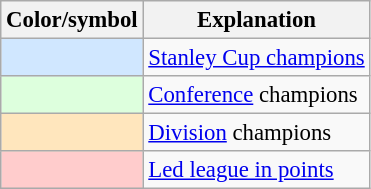<table class="wikitable" style="font-size:95%">
<tr>
<th scope="col">Color/symbol</th>
<th scope="col">Explanation</th>
</tr>
<tr>
<th scope="row" style="background:#D0E7FF"></th>
<td><a href='#'>Stanley Cup champions</a></td>
</tr>
<tr>
<th scope="row" style="background:#DDFFDD"></th>
<td><a href='#'>Conference</a> champions</td>
</tr>
<tr>
<th scope="row" style="background:#FFE6BD"></th>
<td><a href='#'>Division</a> champions</td>
</tr>
<tr>
<th scope="row" style="background:#FFCCCC"></th>
<td><a href='#'>Led league in points</a></td>
</tr>
</table>
